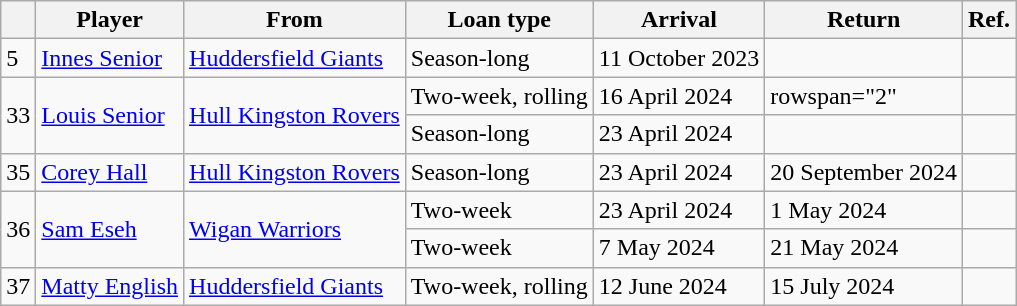<table class="wikitable defaultleft col1center">
<tr>
<th></th>
<th>Player</th>
<th>From</th>
<th>Loan type</th>
<th>Arrival</th>
<th>Return</th>
<th>Ref.</th>
</tr>
<tr>
<td>5</td>
<td> <a href='#'>Innes Senior</a></td>
<td> <a href='#'>Huddersfield Giants</a></td>
<td>Season-long</td>
<td>11 October 2023</td>
<td></td>
<td></td>
</tr>
<tr>
<td rowspan="2">33</td>
<td rowspan="2"> <a href='#'>Louis Senior</a></td>
<td rowspan="2"> <a href='#'>Hull Kingston Rovers</a></td>
<td>Two-week, rolling</td>
<td>16 April 2024</td>
<td>rowspan="2"  </td>
<td></td>
</tr>
<tr>
<td style="text-align:left;">Season-long</td>
<td>23 April 2024</td>
<td></td>
</tr>
<tr>
<td>35</td>
<td> <a href='#'>Corey Hall</a></td>
<td> <a href='#'>Hull Kingston Rovers</a></td>
<td>Season-long</td>
<td>23 April 2024</td>
<td>20 September 2024</td>
<td></td>
</tr>
<tr>
<td rowspan="2">36</td>
<td rowspan="2"> <a href='#'>Sam Eseh</a></td>
<td rowspan="2"> <a href='#'>Wigan Warriors</a></td>
<td>Two-week</td>
<td>23 April 2024</td>
<td>1 May 2024</td>
<td></td>
</tr>
<tr>
<td style="text-align:left;">Two-week</td>
<td>7 May 2024</td>
<td>21 May 2024</td>
<td></td>
</tr>
<tr>
<td>37</td>
<td> <a href='#'>Matty English</a></td>
<td> <a href='#'>Huddersfield Giants</a></td>
<td>Two-week, rolling</td>
<td>12 June 2024</td>
<td>15 July 2024</td>
<td></td>
</tr>
</table>
